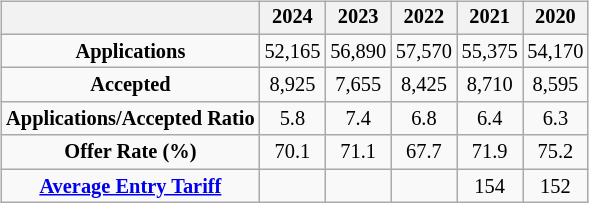<table class="floatright">
<tr>
<td><br><table class="wikitable" style="font-size:85%; text-align:center; margin-bottom: 5px">
<tr>
<th></th>
<th>2024</th>
<th>2023</th>
<th>2022</th>
<th>2021</th>
<th>2020</th>
</tr>
<tr>
<td><strong>Applications</strong></td>
<td>52,165</td>
<td>56,890</td>
<td>57,570</td>
<td>55,375</td>
<td>54,170</td>
</tr>
<tr>
<td><strong>Accepted</strong></td>
<td>8,925</td>
<td>7,655</td>
<td>8,425</td>
<td>8,710</td>
<td>8,595</td>
</tr>
<tr>
<td><strong>Applications/Accepted Ratio</strong></td>
<td>5.8</td>
<td>7.4</td>
<td>6.8</td>
<td>6.4</td>
<td>6.3</td>
</tr>
<tr>
<td><strong>Offer Rate (%)</strong></td>
<td>70.1</td>
<td>71.1</td>
<td>67.7</td>
<td>71.9</td>
<td>75.2</td>
</tr>
<tr>
<td><strong><a href='#'>Average Entry Tariff</a></strong></td>
<td></td>
<td></td>
<td></td>
<td>154</td>
<td>152</td>
</tr>
</table>
<table style="font-size:80%;float:left">
<tr>
<td></td>
</tr>
</table>
</td>
</tr>
</table>
